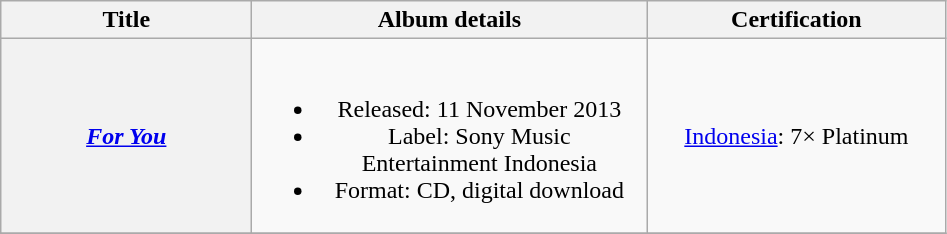<table class="wikitable plainrowheaders" style="text-align:center;">
<tr>
<th scope="col" style="width:10em;">Title</th>
<th scope="col" style="width:16em;">Album details</th>
<th scope="col" style="width:12em;">Certification</th>
</tr>
<tr>
<th scope="row"><em><a href='#'>For You</a></em></th>
<td><br><ul><li>Released: 11 November 2013</li><li>Label: Sony Music Entertainment Indonesia</li><li>Format: CD, digital download</li></ul></td>
<td><a href='#'>Indonesia</a>: 7× Platinum</td>
</tr>
<tr>
</tr>
</table>
